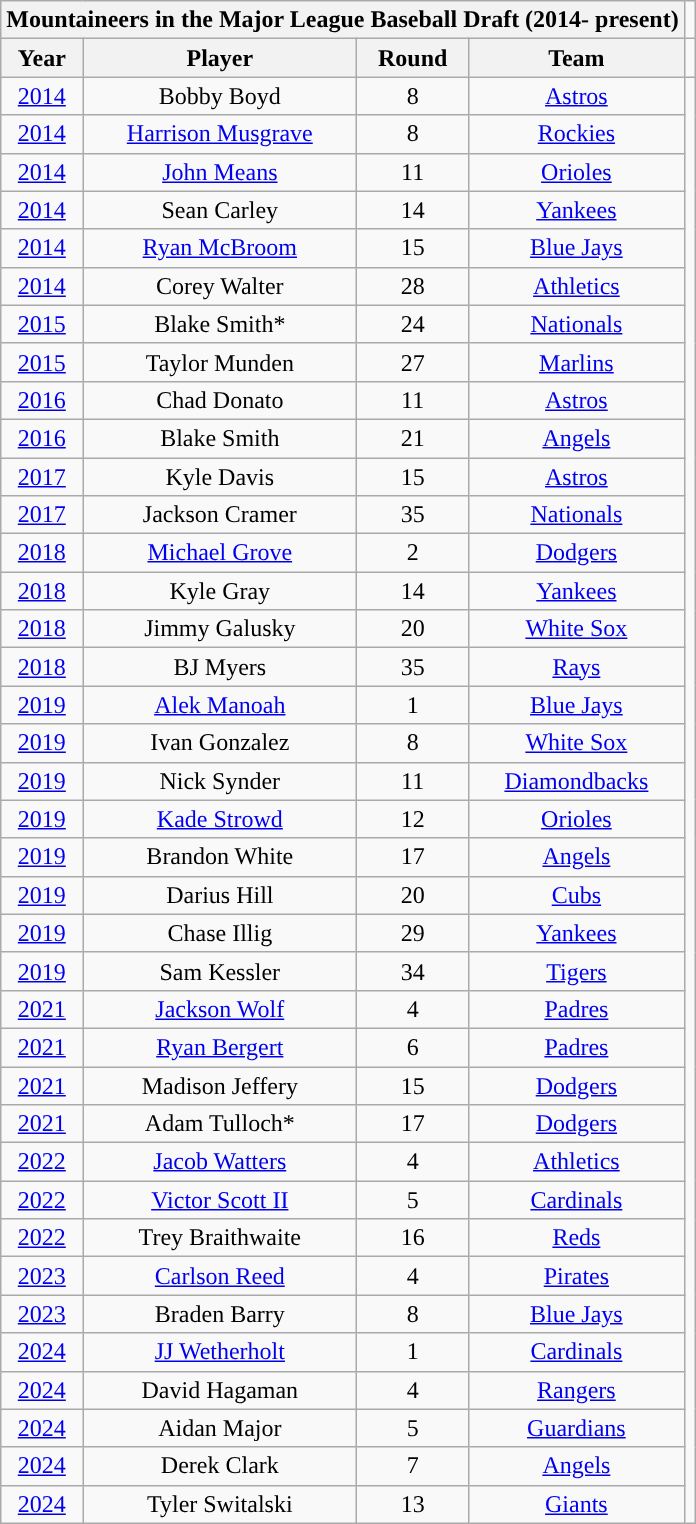<table class="wikitable sortable collapsible collapsed" style="text-align:center">
<tr>
<th colspan=4>Mountaineers in the Major League Baseball Draft (2014- present)</th>
</tr>
<tr>
<th>Year</th>
<th>Player</th>
<th>Round</th>
<th>Team</th>
<td></td>
</tr>
<tr>
<td><a href='#'>2014</a></td>
<td>Bobby Boyd</td>
<td>8</td>
<td><a href='#'>Astros</a></td>
</tr>
<tr>
<td><a href='#'>2014</a></td>
<td><a href='#'>Harrison Musgrave</a></td>
<td>8</td>
<td><a href='#'>Rockies</a></td>
</tr>
<tr>
<td><a href='#'>2014</a></td>
<td><a href='#'>John Means</a></td>
<td>11</td>
<td><a href='#'>Orioles</a></td>
</tr>
<tr>
<td><a href='#'>2014</a></td>
<td>Sean Carley</td>
<td>14</td>
<td><a href='#'>Yankees</a></td>
</tr>
<tr>
<td><a href='#'>2014</a></td>
<td><a href='#'>Ryan McBroom</a></td>
<td>15</td>
<td><a href='#'>Blue Jays</a></td>
</tr>
<tr>
<td><a href='#'>2014</a></td>
<td>Corey Walter</td>
<td>28</td>
<td><a href='#'>Athletics</a></td>
</tr>
<tr>
<td><a href='#'>2015</a></td>
<td>Blake Smith*</td>
<td>24</td>
<td><a href='#'>Nationals</a></td>
</tr>
<tr>
<td><a href='#'>2015</a></td>
<td>Taylor Munden</td>
<td>27</td>
<td><a href='#'>Marlins</a></td>
</tr>
<tr>
<td><a href='#'>2016</a></td>
<td>Chad Donato</td>
<td>11</td>
<td><a href='#'>Astros</a></td>
</tr>
<tr>
<td><a href='#'>2016</a></td>
<td>Blake Smith</td>
<td>21</td>
<td><a href='#'>Angels</a></td>
</tr>
<tr>
<td><a href='#'>2017</a></td>
<td>Kyle Davis</td>
<td>15</td>
<td><a href='#'>Astros</a></td>
</tr>
<tr>
<td><a href='#'>2017</a></td>
<td>Jackson Cramer</td>
<td>35</td>
<td><a href='#'>Nationals</a></td>
</tr>
<tr>
<td><a href='#'>2018</a></td>
<td><a href='#'>Michael Grove</a></td>
<td>2</td>
<td><a href='#'>Dodgers</a></td>
</tr>
<tr>
<td><a href='#'>2018</a></td>
<td>Kyle Gray</td>
<td>14</td>
<td><a href='#'>Yankees</a></td>
</tr>
<tr>
<td><a href='#'>2018</a></td>
<td>Jimmy Galusky</td>
<td>20</td>
<td><a href='#'>White Sox</a></td>
</tr>
<tr>
<td><a href='#'>2018</a></td>
<td>BJ Myers</td>
<td>35</td>
<td><a href='#'>Rays</a></td>
</tr>
<tr>
<td><a href='#'>2019</a></td>
<td><a href='#'>Alek Manoah</a></td>
<td>1</td>
<td><a href='#'>Blue Jays</a></td>
</tr>
<tr>
<td><a href='#'>2019</a></td>
<td>Ivan Gonzalez</td>
<td>8</td>
<td><a href='#'>White Sox</a></td>
</tr>
<tr>
<td><a href='#'>2019</a></td>
<td>Nick Synder</td>
<td>11</td>
<td><a href='#'>Diamondbacks</a></td>
</tr>
<tr>
<td><a href='#'>2019</a></td>
<td><a href='#'>Kade Strowd</a></td>
<td>12</td>
<td><a href='#'>Orioles</a></td>
</tr>
<tr>
<td><a href='#'>2019</a></td>
<td>Brandon White</td>
<td>17</td>
<td><a href='#'>Angels</a></td>
</tr>
<tr>
<td><a href='#'>2019</a></td>
<td>Darius Hill</td>
<td>20</td>
<td><a href='#'>Cubs</a></td>
</tr>
<tr>
<td><a href='#'>2019</a></td>
<td>Chase Illig</td>
<td>29</td>
<td><a href='#'>Yankees</a></td>
</tr>
<tr>
<td><a href='#'>2019</a></td>
<td>Sam Kessler</td>
<td>34</td>
<td><a href='#'>Tigers</a></td>
</tr>
<tr>
<td><a href='#'>2021</a></td>
<td><a href='#'>Jackson Wolf</a></td>
<td>4</td>
<td><a href='#'>Padres</a></td>
</tr>
<tr>
<td><a href='#'>2021</a></td>
<td><a href='#'>Ryan Bergert</a></td>
<td>6</td>
<td><a href='#'>Padres</a></td>
</tr>
<tr>
<td><a href='#'>2021</a></td>
<td>Madison Jeffery</td>
<td>15</td>
<td><a href='#'>Dodgers</a></td>
</tr>
<tr>
<td><a href='#'>2021</a></td>
<td>Adam Tulloch*</td>
<td>17</td>
<td><a href='#'>Dodgers</a></td>
</tr>
<tr>
<td><a href='#'>2022</a></td>
<td><a href='#'>Jacob Watters</a></td>
<td>4</td>
<td><a href='#'>Athletics</a></td>
</tr>
<tr>
<td><a href='#'>2022</a></td>
<td><a href='#'>Victor Scott II</a></td>
<td>5</td>
<td><a href='#'>Cardinals</a></td>
</tr>
<tr>
<td><a href='#'>2022</a></td>
<td>Trey Braithwaite</td>
<td>16</td>
<td><a href='#'>Reds</a></td>
</tr>
<tr>
<td><a href='#'>2023</a></td>
<td><a href='#'>Carlson Reed</a></td>
<td>4</td>
<td><a href='#'>Pirates</a></td>
</tr>
<tr>
<td><a href='#'>2023</a></td>
<td>Braden Barry</td>
<td>8</td>
<td><a href='#'>Blue Jays</a></td>
</tr>
<tr>
<td><a href='#'>2024</a></td>
<td><a href='#'>JJ Wetherholt</a></td>
<td>1</td>
<td><a href='#'>Cardinals</a></td>
</tr>
<tr>
<td><a href='#'>2024</a></td>
<td>David Hagaman</td>
<td>4</td>
<td><a href='#'>Rangers</a></td>
</tr>
<tr>
<td><a href='#'>2024</a></td>
<td>Aidan Major</td>
<td>5</td>
<td><a href='#'>Guardians</a></td>
</tr>
<tr>
<td><a href='#'>2024</a></td>
<td>Derek Clark</td>
<td>7</td>
<td><a href='#'>Angels</a></td>
</tr>
<tr>
<td><a href='#'>2024</a></td>
<td>Tyler Switalski</td>
<td>13</td>
<td><a href='#'>Giants</a></td>
</tr>
</table>
